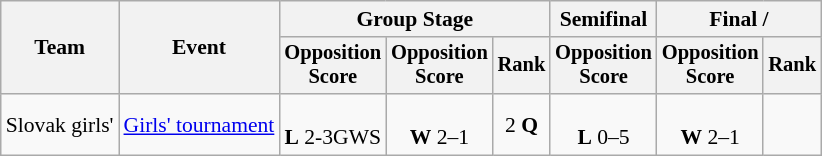<table class="wikitable" style="font-size:90%">
<tr>
<th rowspan=2>Team</th>
<th rowspan=2>Event</th>
<th colspan=3>Group Stage</th>
<th>Semifinal</th>
<th colspan=2>Final / </th>
</tr>
<tr style="font-size:95%">
<th>Opposition<br>Score</th>
<th>Opposition<br>Score</th>
<th>Rank</th>
<th>Opposition<br>Score</th>
<th>Opposition<br>Score</th>
<th>Rank</th>
</tr>
<tr align=center>
<td align=left>Slovak girls'</td>
<td align=left><a href='#'>Girls' tournament</a></td>
<td><br><strong>L</strong> 2-3GWS</td>
<td><br><strong>W</strong> 2–1</td>
<td>2 <strong>Q</strong></td>
<td><br><strong>L</strong> 0–5</td>
<td><br><strong>W</strong> 2–1</td>
<td></td>
</tr>
</table>
